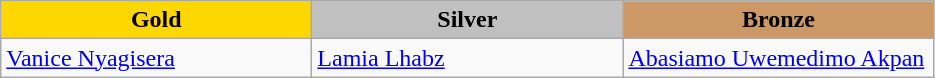<table class="wikitable" style="text-align:left">
<tr align="center">
<td width=200 bgcolor=gold><strong>Gold</strong></td>
<td width=200 bgcolor=silver><strong>Silver</strong></td>
<td width=200 bgcolor=CC9966><strong>Bronze</strong></td>
</tr>
<tr>
<td><a href='#'>Vanice Nyagisera</a><br></td>
<td><a href='#'>Lamia Lhabz</a><br></td>
<td><a href='#'>Abasiamo Uwemedimo Akpan</a><br></td>
</tr>
</table>
